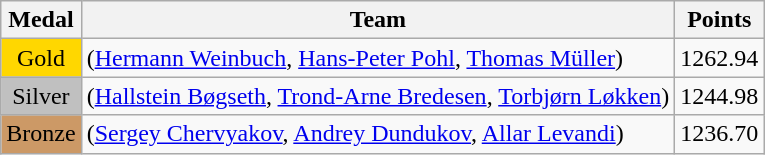<table class="wikitable">
<tr>
<th>Medal</th>
<th>Team</th>
<th>Points</th>
</tr>
<tr>
<td style="text-align:center;background-color:gold;">Gold</td>
<td> (<a href='#'>Hermann Weinbuch</a>, <a href='#'>Hans-Peter Pohl</a>, <a href='#'>Thomas Müller</a>)</td>
<td>1262.94</td>
</tr>
<tr>
<td style="text-align:center;background-color:silver;">Silver</td>
<td> (<a href='#'>Hallstein Bøgseth</a>, <a href='#'>Trond-Arne Bredesen</a>, <a href='#'>Torbjørn Løkken</a>)</td>
<td>1244.98</td>
</tr>
<tr>
<td style="text-align:center;background-color:#CC9966;">Bronze</td>
<td> (<a href='#'>Sergey Chervyakov</a>, <a href='#'>Andrey Dundukov</a>, <a href='#'>Allar Levandi</a>)</td>
<td>1236.70</td>
</tr>
</table>
